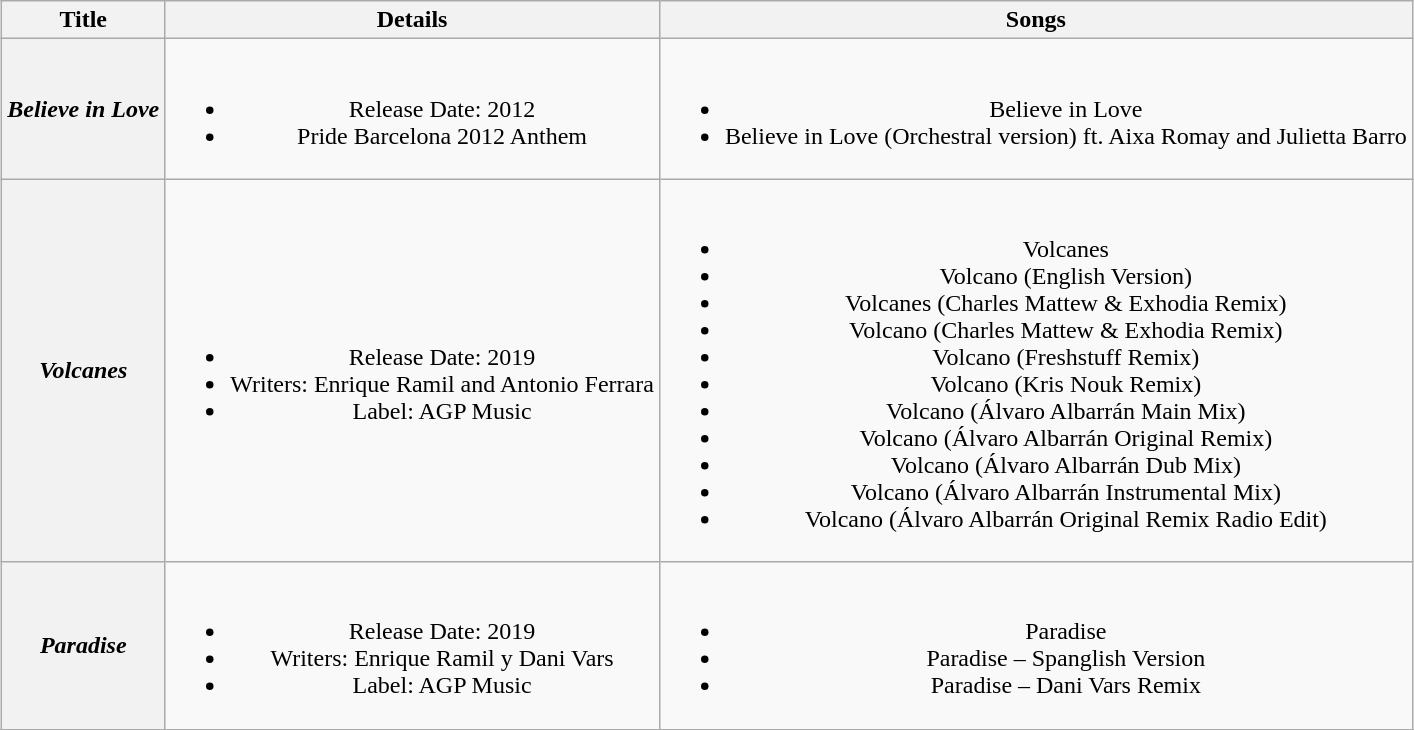<table class="wikitable plainrowheaders" style="margin:1em auto; text-align:center;">
<tr>
<th scope="col" rowspan="1">Title</th>
<th scope="col" rowspan="1">Details</th>
<th scope="col" colspan="3">Songs</th>
</tr>
<tr>
<th scope="row"><em>Believe in Love</em></th>
<td><br><ul><li>Release Date: 2012</li><li>Pride Barcelona 2012 Anthem</li></ul></td>
<td><br><ul><li>Believe in Love</li><li>Believe in Love (Orchestral version) ft. Aixa Romay and Julietta Barro</li></ul></td>
</tr>
<tr>
<th scope="row"><em>Volcanes</em></th>
<td><br><ul><li>Release Date: 2019</li><li>Writers: Enrique Ramil and Antonio Ferrara</li><li>Label: AGP Music</li></ul></td>
<td><br><ul><li>Volcanes</li><li>Volcano (English Version)</li><li>Volcanes (Charles Mattew & Exhodia Remix)</li><li>Volcano (Charles Mattew & Exhodia Remix)</li><li>Volcano (Freshstuff Remix)</li><li>Volcano (Kris Nouk Remix)</li><li>Volcano (Álvaro Albarrán Main Mix)</li><li>Volcano (Álvaro Albarrán Original Remix)</li><li>Volcano (Álvaro Albarrán Dub Mix)</li><li>Volcano (Álvaro Albarrán Instrumental Mix)</li><li>Volcano (Álvaro Albarrán Original Remix Radio Edit)</li></ul></td>
</tr>
<tr>
<th scope="row"><em>Paradise</em></th>
<td><br><ul><li>Release Date: 2019</li><li>Writers: Enrique Ramil y Dani Vars</li><li>Label: AGP Music</li></ul></td>
<td><br><ul><li>Paradise</li><li>Paradise – Spanglish Version</li><li>Paradise – Dani Vars Remix</li></ul></td>
</tr>
<tr>
</tr>
</table>
